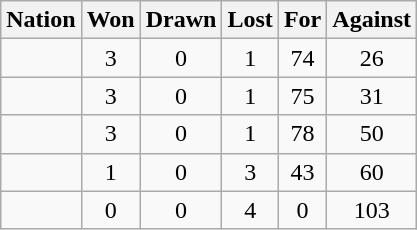<table class="wikitable" style="text-align: center;">
<tr>
<th>Nation</th>
<th>Won</th>
<th>Drawn</th>
<th>Lost</th>
<th>For</th>
<th>Against</th>
</tr>
<tr>
<td align="left"></td>
<td>3</td>
<td>0</td>
<td>1</td>
<td>74</td>
<td>26</td>
</tr>
<tr>
<td align="left"></td>
<td>3</td>
<td>0</td>
<td>1</td>
<td>75</td>
<td>31</td>
</tr>
<tr>
<td align="left"></td>
<td>3</td>
<td>0</td>
<td>1</td>
<td>78</td>
<td>50</td>
</tr>
<tr>
<td align="left"></td>
<td>1</td>
<td>0</td>
<td>3</td>
<td>43</td>
<td>60</td>
</tr>
<tr>
<td align="left"></td>
<td>0</td>
<td>0</td>
<td>4</td>
<td>0</td>
<td>103</td>
</tr>
</table>
